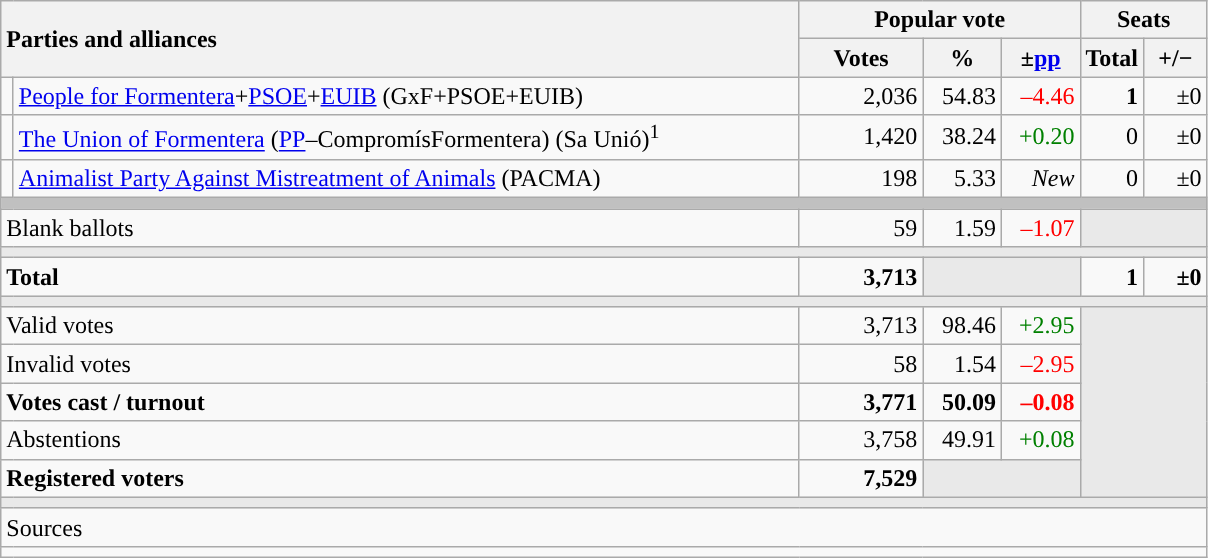<table class="wikitable" style="text-align:right;">
<tr>
<th style="text-align:left;" rowspan="2" colspan="2" width="525">Parties and alliances</th>
<th colspan="3">Popular vote</th>
<th colspan="2">Seats</th>
</tr>
<tr>
<th width="75">Votes</th>
<th width="45">%</th>
<th width="45">±<a href='#'>pp</a></th>
<th width="35">Total</th>
<th width="35">+/−</th>
</tr>
<tr>
<td width="1" style="color:inherit;background:"></td>
<td align="left"><a href='#'>People for Formentera</a>+<a href='#'>PSOE</a>+<a href='#'>EUIB</a> (GxF+PSOE+EUIB)</td>
<td>2,036</td>
<td>54.83</td>
<td style="color:red;">–4.46</td>
<td><strong>1</strong></td>
<td>±0</td>
</tr>
<tr>
<td style="color:inherit;background:"></td>
<td align="left"><a href='#'>The Union of Formentera</a> (<a href='#'>PP</a>–CompromísFormentera) (Sa Unió)<sup>1</sup></td>
<td>1,420</td>
<td>38.24</td>
<td style="color:green;">+0.20</td>
<td>0</td>
<td>±0</td>
</tr>
<tr>
<td style="color:inherit;background:"></td>
<td align="left"><a href='#'>Animalist Party Against Mistreatment of Animals</a> (PACMA)</td>
<td>198</td>
<td>5.33</td>
<td><em>New</em></td>
<td>0</td>
<td>±0</td>
</tr>
<tr>
<td colspan="7" bgcolor="#C0C0C0"></td>
</tr>
<tr>
<td align="left" colspan="2">Blank ballots</td>
<td>59</td>
<td>1.59</td>
<td style="color:red;">–1.07</td>
<td bgcolor="#E9E9E9" colspan="2"></td>
</tr>
<tr>
<td colspan="7" bgcolor="#E9E9E9"></td>
</tr>
<tr style="font-weight:bold;">
<td align="left" colspan="2">Total</td>
<td>3,713</td>
<td bgcolor="#E9E9E9" colspan="2"></td>
<td>1</td>
<td>±0</td>
</tr>
<tr>
<td colspan="7" bgcolor="#E9E9E9"></td>
</tr>
<tr>
<td align="left" colspan="2">Valid votes</td>
<td>3,713</td>
<td>98.46</td>
<td style="color:green;">+2.95</td>
<td bgcolor="#E9E9E9" colspan="2" rowspan="5"></td>
</tr>
<tr>
<td align="left" colspan="2">Invalid votes</td>
<td>58</td>
<td>1.54</td>
<td style="color:red;">–2.95</td>
</tr>
<tr style="font-weight:bold;">
<td align="left" colspan="2">Votes cast / turnout</td>
<td>3,771</td>
<td>50.09</td>
<td style="color:red;">–0.08</td>
</tr>
<tr>
<td align="left" colspan="2">Abstentions</td>
<td>3,758</td>
<td>49.91</td>
<td style="color:green;">+0.08</td>
</tr>
<tr style="font-weight:bold;">
<td align="left" colspan="2">Registered voters</td>
<td>7,529</td>
<td bgcolor="#E9E9E9" colspan="2"></td>
</tr>
<tr>
<td colspan="7" bgcolor="#E9E9E9"></td>
</tr>
<tr>
<td align="left" colspan="7">Sources</td>
</tr>
<tr>
<td colspan="7" style="text-align:left; max-width:790px;"></td>
</tr>
</table>
